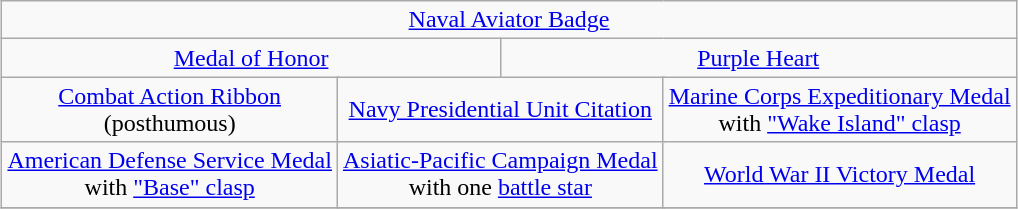<table class="wikitable" style="margin:1em auto; text-align:center;">
<tr>
<td colspan="9"><a href='#'>Naval Aviator Badge</a></td>
</tr>
<tr>
<td colspan="4.5" align="center"><a href='#'>Medal of Honor</a></td>
<td colspan="4.5" align="center"><a href='#'>Purple Heart</a></td>
</tr>
<tr>
<td colspan="3"><a href='#'>Combat Action Ribbon</a><br>(posthumous)</td>
<td colspan="3"><a href='#'>Navy Presidential Unit Citation</a></td>
<td colspan="3"><a href='#'>Marine Corps Expeditionary Medal</a> <br>with <a href='#'>"Wake Island" clasp</a></td>
</tr>
<tr>
<td colspan="3"><a href='#'>American Defense Service Medal</a> <br>with <a href='#'>"Base" clasp</a></td>
<td colspan="3"><a href='#'>Asiatic-Pacific Campaign Medal</a> <br>with one <a href='#'>battle star</a></td>
<td colspan="3"><a href='#'>World War II Victory Medal</a></td>
</tr>
<tr>
</tr>
</table>
